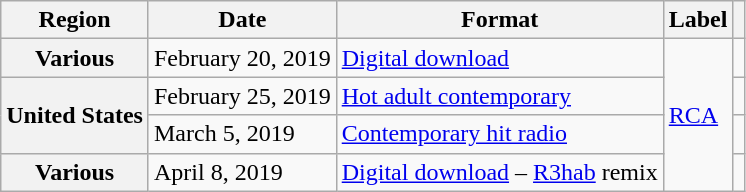<table class="wikitable plainrowheaders">
<tr>
<th>Region</th>
<th>Date</th>
<th>Format</th>
<th>Label</th>
<th></th>
</tr>
<tr>
<th scope="row">Various</th>
<td>February 20, 2019</td>
<td><a href='#'>Digital download</a></td>
<td rowspan="4"><a href='#'>RCA</a></td>
<td></td>
</tr>
<tr>
<th scope="row" rowspan="2">United States</th>
<td>February 25, 2019</td>
<td><a href='#'>Hot adult contemporary</a></td>
<td></td>
</tr>
<tr>
<td>March 5, 2019</td>
<td><a href='#'>Contemporary hit radio</a></td>
<td></td>
</tr>
<tr>
<th scope="row">Various</th>
<td>April 8, 2019</td>
<td><a href='#'>Digital download</a> – <a href='#'>R3hab</a> remix</td>
<td></td>
</tr>
</table>
